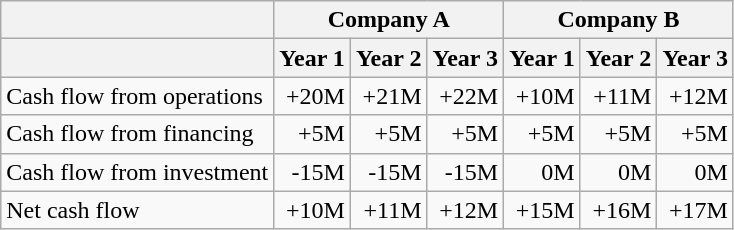<table class="wikitable" style="text-align:right">
<tr>
<th></th>
<th colspan="3">Company A</th>
<th colspan="3">Company B</th>
</tr>
<tr>
<th></th>
<th>Year 1</th>
<th>Year 2</th>
<th>Year 3</th>
<th>Year 1</th>
<th>Year 2</th>
<th>Year 3</th>
</tr>
<tr>
<td style="text-align:left">Cash flow from operations</td>
<td>+20M</td>
<td>+21M</td>
<td>+22M</td>
<td>+10M</td>
<td>+11M</td>
<td>+12M</td>
</tr>
<tr>
<td style="text-align:left">Cash flow from financing</td>
<td>+5M</td>
<td>+5M</td>
<td>+5M</td>
<td>+5M</td>
<td>+5M</td>
<td>+5M</td>
</tr>
<tr>
<td style="text-align:left">Cash flow from investment</td>
<td>-15M</td>
<td>-15M</td>
<td>-15M</td>
<td>0M</td>
<td>0M</td>
<td>0M</td>
</tr>
<tr>
<td style="text-align:left">Net cash flow</td>
<td>+10M</td>
<td>+11M</td>
<td>+12M</td>
<td>+15M</td>
<td>+16M</td>
<td>+17M</td>
</tr>
</table>
